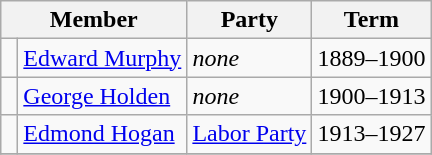<table class="wikitable">
<tr>
<th colspan="2">Member</th>
<th>Party</th>
<th>Term</th>
</tr>
<tr>
<td> </td>
<td><a href='#'>Edward Murphy</a></td>
<td><em>none</em></td>
<td>1889–1900</td>
</tr>
<tr>
<td> </td>
<td><a href='#'>George Holden</a></td>
<td><em>none</em></td>
<td>1900–1913</td>
</tr>
<tr>
<td> </td>
<td><a href='#'>Edmond Hogan</a></td>
<td><a href='#'>Labor Party</a></td>
<td>1913–1927</td>
</tr>
<tr>
</tr>
</table>
